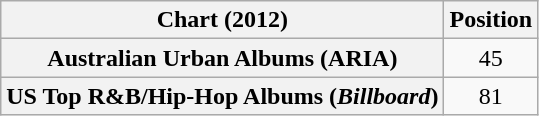<table class="wikitable sortable plainrowheaders" style="text-align:center">
<tr>
<th scope="col">Chart (2012)</th>
<th scope="col">Position</th>
</tr>
<tr>
<th scope="row">Australian Urban Albums (ARIA)</th>
<td>45</td>
</tr>
<tr>
<th scope="row">US Top R&B/Hip-Hop Albums (<em>Billboard</em>)</th>
<td>81</td>
</tr>
</table>
